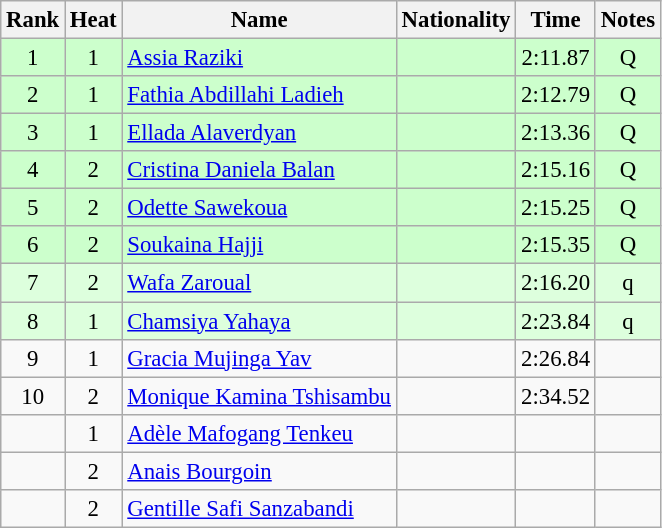<table class="wikitable sortable" style="text-align:center; font-size:95%">
<tr>
<th>Rank</th>
<th>Heat</th>
<th>Name</th>
<th>Nationality</th>
<th>Time</th>
<th>Notes</th>
</tr>
<tr bgcolor=ccffcc>
<td>1</td>
<td>1</td>
<td align=left><a href='#'>Assia Raziki</a></td>
<td align=left></td>
<td>2:11.87</td>
<td>Q</td>
</tr>
<tr bgcolor=ccffcc>
<td>2</td>
<td>1</td>
<td align=left><a href='#'>Fathia Abdillahi Ladieh</a></td>
<td align=left></td>
<td>2:12.79</td>
<td>Q</td>
</tr>
<tr bgcolor=ccffcc>
<td>3</td>
<td>1</td>
<td align=left><a href='#'>Ellada Alaverdyan</a></td>
<td align=left></td>
<td>2:13.36</td>
<td>Q</td>
</tr>
<tr bgcolor=ccffcc>
<td>4</td>
<td>2</td>
<td align=left><a href='#'>Cristina Daniela Balan</a></td>
<td align=left></td>
<td>2:15.16</td>
<td>Q</td>
</tr>
<tr bgcolor=ccffcc>
<td>5</td>
<td>2</td>
<td align=left><a href='#'>Odette Sawekoua</a></td>
<td align=left></td>
<td>2:15.25</td>
<td>Q</td>
</tr>
<tr bgcolor=ccffcc>
<td>6</td>
<td>2</td>
<td align=left><a href='#'>Soukaina Hajji</a></td>
<td align=left></td>
<td>2:15.35</td>
<td>Q</td>
</tr>
<tr bgcolor=ddffdd>
<td>7</td>
<td>2</td>
<td align=left><a href='#'>Wafa Zaroual</a></td>
<td align=left></td>
<td>2:16.20</td>
<td>q</td>
</tr>
<tr bgcolor=ddffdd>
<td>8</td>
<td>1</td>
<td align=left><a href='#'>Chamsiya Yahaya</a></td>
<td align=left></td>
<td>2:23.84</td>
<td>q</td>
</tr>
<tr>
<td>9</td>
<td>1</td>
<td align=left><a href='#'>Gracia Mujinga Yav</a></td>
<td align=left></td>
<td>2:26.84</td>
<td></td>
</tr>
<tr>
<td>10</td>
<td>2</td>
<td align=left><a href='#'>Monique Kamina Tshisambu</a></td>
<td align=left></td>
<td>2:34.52</td>
<td></td>
</tr>
<tr>
<td></td>
<td>1</td>
<td align=left><a href='#'>Adèle Mafogang Tenkeu</a></td>
<td align=left></td>
<td></td>
<td></td>
</tr>
<tr>
<td></td>
<td>2</td>
<td align=left><a href='#'>Anais Bourgoin</a></td>
<td align=left></td>
<td></td>
<td></td>
</tr>
<tr>
<td></td>
<td>2</td>
<td align=left><a href='#'>Gentille Safi Sanzabandi</a></td>
<td align=left></td>
<td></td>
<td></td>
</tr>
</table>
